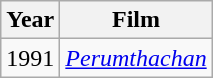<table class="wikitable">
<tr>
<th>Year</th>
<th>Film</th>
</tr>
<tr>
<td>1991</td>
<td><em><a href='#'>Perumthachan</a></em></td>
</tr>
</table>
